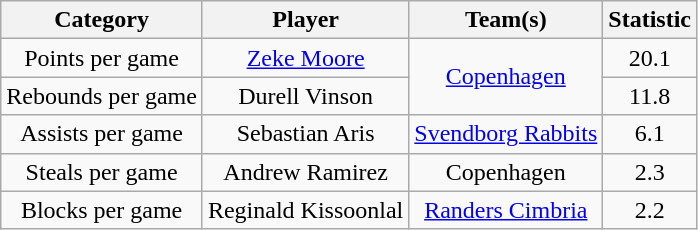<table class="wikitable" style="text-align:center">
<tr>
<th>Category</th>
<th>Player</th>
<th>Team(s)</th>
<th>Statistic</th>
</tr>
<tr>
<td>Points per game</td>
<td><a href='#'>Zeke Moore</a></td>
<td rowspan="2"><a href='#'>Copenhagen</a></td>
<td style="text-align:center">20.1</td>
</tr>
<tr>
<td>Rebounds per game</td>
<td>Durell Vinson</td>
<td style="text-align:center">11.8</td>
</tr>
<tr>
<td>Assists per game</td>
<td>Sebastian Aris</td>
<td><a href='#'>Svendborg Rabbits</a></td>
<td style="text-align:center">6.1</td>
</tr>
<tr>
<td>Steals per game</td>
<td>Andrew Ramirez</td>
<td>Copenhagen</td>
<td style="text-align:center">2.3</td>
</tr>
<tr>
<td>Blocks per game</td>
<td>Reginald Kissoonlal</td>
<td><a href='#'>Randers Cimbria</a></td>
<td>2.2</td>
</tr>
</table>
